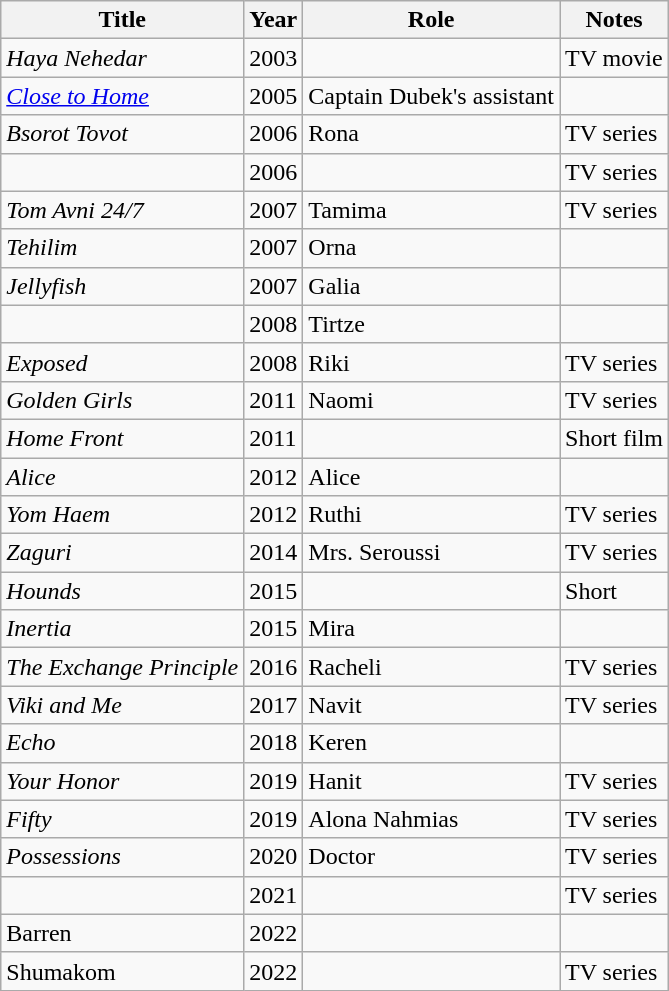<table class="wikitable sortable">
<tr>
<th>Title</th>
<th>Year</th>
<th>Role</th>
<th class="unsortable">Notes</th>
</tr>
<tr>
<td><em>Haya Nehedar</em></td>
<td>2003</td>
<td></td>
<td>TV movie</td>
</tr>
<tr>
<td><em><a href='#'>Close to Home</a></em></td>
<td>2005</td>
<td>Captain Dubek's assistant</td>
<td></td>
</tr>
<tr>
<td><em>Bsorot Tovot</em></td>
<td>2006</td>
<td>Rona</td>
<td>TV series</td>
</tr>
<tr>
<td></td>
<td>2006</td>
<td></td>
<td>TV series</td>
</tr>
<tr>
<td><em>Tom Avni 24/7</em></td>
<td>2007</td>
<td>Tamima</td>
<td>TV series</td>
</tr>
<tr>
<td><em>Tehilim</em></td>
<td>2007</td>
<td>Orna</td>
<td></td>
</tr>
<tr>
<td><em>Jellyfish</em></td>
<td>2007</td>
<td>Galia</td>
<td></td>
</tr>
<tr>
<td></td>
<td>2008</td>
<td>Tirtze</td>
<td></td>
</tr>
<tr>
<td><em>Exposed</em></td>
<td>2008</td>
<td>Riki</td>
<td>TV series</td>
</tr>
<tr>
<td><em>Golden Girls</em></td>
<td>2011</td>
<td>Naomi</td>
<td>TV series</td>
</tr>
<tr>
<td><em>Home Front</em></td>
<td>2011</td>
<td></td>
<td>Short film</td>
</tr>
<tr>
<td><em>Alice</em></td>
<td>2012</td>
<td>Alice</td>
<td></td>
</tr>
<tr>
<td><em>Yom Haem</em></td>
<td>2012</td>
<td>Ruthi</td>
<td>TV series</td>
</tr>
<tr>
<td><em>Zaguri</em></td>
<td>2014</td>
<td>Mrs. Seroussi</td>
<td>TV series</td>
</tr>
<tr>
<td><em>Hounds</em></td>
<td>2015</td>
<td></td>
<td>Short</td>
</tr>
<tr>
<td><em>Inertia</em></td>
<td>2015</td>
<td>Mira</td>
<td></td>
</tr>
<tr>
<td><em>The Exchange Principle</em></td>
<td>2016</td>
<td>Racheli</td>
<td>TV series</td>
</tr>
<tr>
<td><em>Viki and Me</em></td>
<td>2017</td>
<td>Navit</td>
<td>TV series</td>
</tr>
<tr>
<td><em>Echo</em></td>
<td>2018</td>
<td>Keren</td>
<td></td>
</tr>
<tr>
<td><em>Your Honor</em></td>
<td>2019</td>
<td>Hanit</td>
<td>TV series</td>
</tr>
<tr>
<td><em>Fifty</em></td>
<td>2019</td>
<td>Alona Nahmias</td>
<td>TV series</td>
</tr>
<tr>
<td><em>Possessions</em></td>
<td>2020</td>
<td>Doctor</td>
<td>TV series</td>
</tr>
<tr>
<td></td>
<td>2021</td>
<td></td>
<td>TV series</td>
</tr>
<tr>
<td>Barren</td>
<td>2022</td>
<td></td>
<td></td>
</tr>
<tr>
<td>Shumakom</td>
<td>2022</td>
<td></td>
<td>TV series</td>
</tr>
</table>
